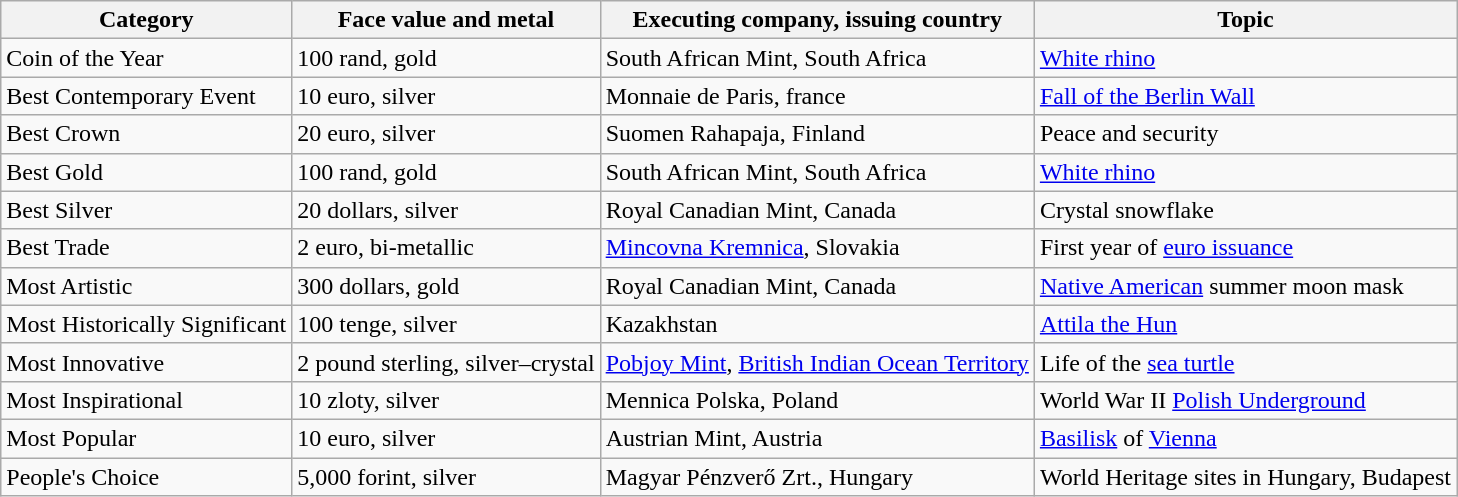<table class="wikitable plainrowheaders">
<tr>
<th>Category</th>
<th>Face value and metal</th>
<th>Executing company, issuing country</th>
<th>Topic</th>
</tr>
<tr>
<td>Coin of the Year</td>
<td>100 rand, gold</td>
<td>South African Mint, South Africa</td>
<td><a href='#'>White rhino</a></td>
</tr>
<tr>
<td>Best Contemporary Event</td>
<td>10 euro, silver</td>
<td>Monnaie de Paris, france</td>
<td><a href='#'>Fall of the Berlin Wall</a></td>
</tr>
<tr>
<td>Best Crown</td>
<td>20 euro, silver</td>
<td>Suomen Rahapaja, Finland</td>
<td>Peace and security</td>
</tr>
<tr>
<td>Best Gold</td>
<td>100 rand, gold</td>
<td>South African Mint, South Africa</td>
<td><a href='#'>White rhino</a></td>
</tr>
<tr>
<td>Best Silver</td>
<td>20 dollars, silver</td>
<td>Royal Canadian Mint, Canada</td>
<td>Crystal snowflake</td>
</tr>
<tr>
<td>Best Trade</td>
<td>2 euro, bi-metallic</td>
<td><a href='#'>Mincovna Kremnica</a>, Slovakia</td>
<td>First year of <a href='#'>euro issuance</a></td>
</tr>
<tr>
<td>Most Artistic</td>
<td>300 dollars, gold</td>
<td>Royal Canadian Mint, Canada</td>
<td><a href='#'>Native American</a> summer moon mask</td>
</tr>
<tr>
<td>Most Historically Significant</td>
<td>100 tenge, silver</td>
<td>Kazakhstan</td>
<td><a href='#'>Attila the Hun</a></td>
</tr>
<tr>
<td>Most Innovative</td>
<td>2 pound sterling, silver–crystal</td>
<td><a href='#'>Pobjoy Mint</a>, <a href='#'>British Indian Ocean Territory</a></td>
<td>Life of the <a href='#'>sea turtle</a></td>
</tr>
<tr>
<td>Most Inspirational</td>
<td>10 zloty, silver</td>
<td>Mennica Polska, Poland</td>
<td>World War II <a href='#'>Polish Underground</a></td>
</tr>
<tr>
<td>Most Popular</td>
<td>10 euro, silver</td>
<td>Austrian Mint, Austria</td>
<td><a href='#'>Basilisk</a> of <a href='#'>Vienna</a></td>
</tr>
<tr>
<td>People's Choice</td>
<td>5,000 forint, silver</td>
<td>Magyar Pénzverő Zrt., Hungary</td>
<td>World Heritage sites in Hungary, Budapest</td>
</tr>
</table>
